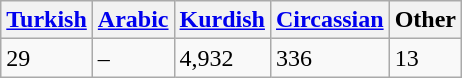<table class="wikitable">
<tr>
<th><a href='#'>Turkish</a></th>
<th><a href='#'>Arabic</a></th>
<th><a href='#'>Kurdish</a></th>
<th><a href='#'>Circassian</a></th>
<th>Other</th>
</tr>
<tr>
<td>29</td>
<td>–</td>
<td>4,932</td>
<td>336</td>
<td>13</td>
</tr>
</table>
